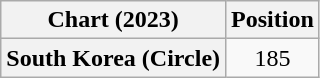<table class="wikitable plainrowheaders" style="text-align:center">
<tr>
<th scope="col">Chart (2023)</th>
<th scope="col">Position</th>
</tr>
<tr>
<th scope="row">South Korea (Circle)</th>
<td>185</td>
</tr>
</table>
